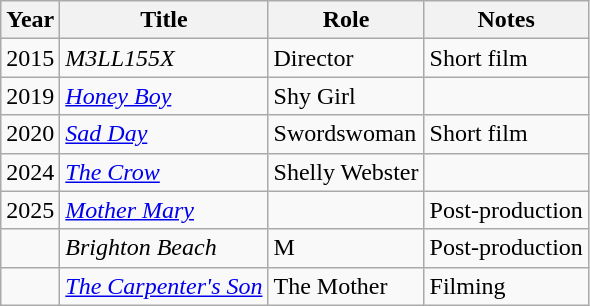<table class="wikitable sortable">
<tr>
<th>Year</th>
<th>Title</th>
<th class="unsortable">Role</th>
<th class="unsortable">Notes</th>
</tr>
<tr>
<td>2015</td>
<td><em>M3LL155X</em></td>
<td>Director</td>
<td>Short film</td>
</tr>
<tr>
<td>2019</td>
<td><em><a href='#'>Honey Boy</a></em></td>
<td>Shy Girl</td>
<td></td>
</tr>
<tr>
<td>2020</td>
<td><em><a href='#'>Sad Day</a></em></td>
<td>Swordswoman</td>
<td>Short film</td>
</tr>
<tr>
<td>2024</td>
<td><em><a href='#'>The Crow</a></em></td>
<td>Shelly Webster</td>
<td></td>
</tr>
<tr>
<td>2025</td>
<td><em><a href='#'>Mother Mary</a></em></td>
<td></td>
<td>Post-production</td>
</tr>
<tr>
<td></td>
<td><em>Brighton Beach</em></td>
<td>M</td>
<td>Post-production</td>
</tr>
<tr>
<td></td>
<td><em><a href='#'>The Carpenter's Son</a></em></td>
<td>The Mother</td>
<td>Filming</td>
</tr>
</table>
